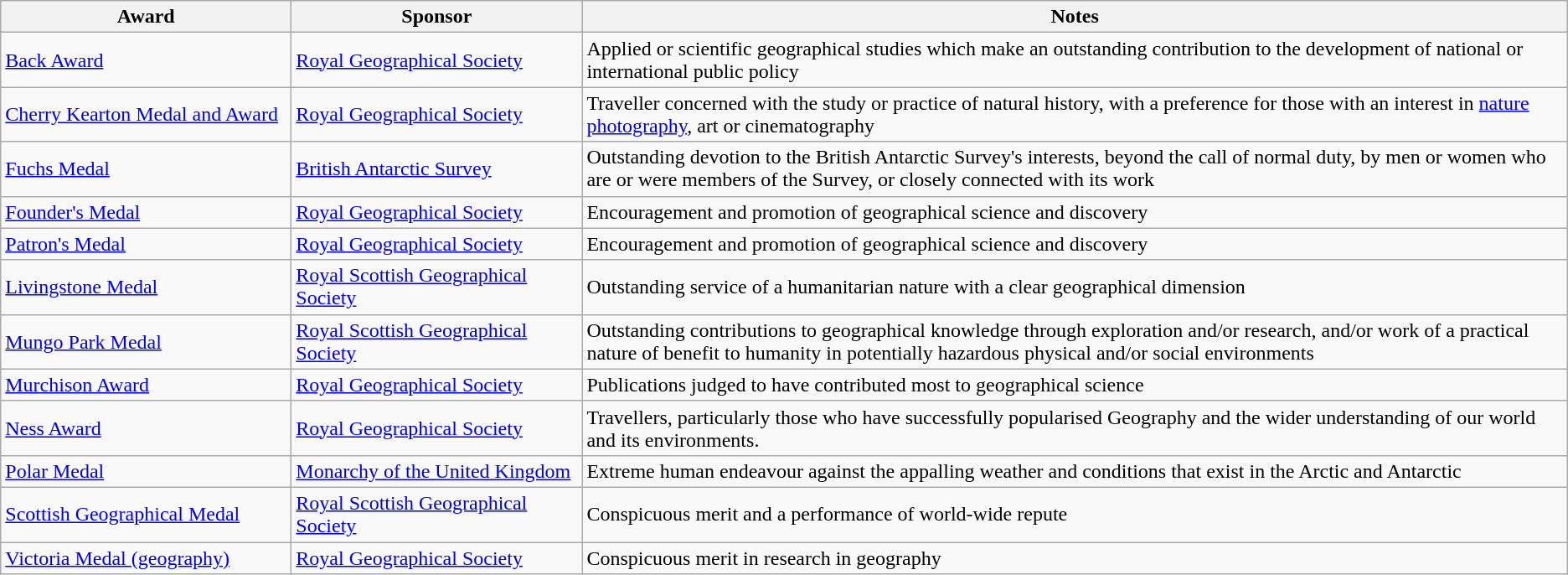<table Class="wikitable sortable">
<tr>
<th style="width:14em;">Award</th>
<th style="width:14em;">Sponsor</th>
<th>Notes</th>
</tr>
<tr>
<td><a href='#'>Back Award</a></td>
<td><a href='#'>Royal Geographical Society</a></td>
<td>Applied or scientific geographical studies which make an outstanding contribution to the development of national or international public policy</td>
</tr>
<tr>
<td><a href='#'>Cherry Kearton Medal and Award</a></td>
<td><a href='#'>Royal Geographical Society</a></td>
<td>Traveller concerned with the study or practice of natural history, with a preference for those with an interest in <a href='#'>nature photography</a>, art or cinematography</td>
</tr>
<tr>
<td><a href='#'>Fuchs Medal</a></td>
<td><a href='#'>British Antarctic Survey</a></td>
<td>Outstanding devotion to the British Antarctic Survey's interests, beyond the call of normal duty, by men or women who are or were members of the Survey, or closely connected with its work</td>
</tr>
<tr>
<td><a href='#'>Founder's Medal</a></td>
<td><a href='#'>Royal Geographical Society</a></td>
<td>Encouragement and promotion of geographical science and discovery</td>
</tr>
<tr>
<td><a href='#'>Patron's Medal</a></td>
<td><a href='#'>Royal Geographical Society</a></td>
<td>Encouragement and promotion of geographical science and discovery</td>
</tr>
<tr>
<td><a href='#'>Livingstone Medal</a></td>
<td><a href='#'>Royal Scottish Geographical Society</a></td>
<td>Outstanding service of a humanitarian nature with a clear geographical dimension</td>
</tr>
<tr>
<td><a href='#'>Mungo Park Medal</a></td>
<td><a href='#'>Royal Scottish Geographical Society</a></td>
<td>Outstanding contributions to geographical knowledge through exploration and/or research, and/or work of a practical nature of benefit to humanity in potentially hazardous physical and/or social environments</td>
</tr>
<tr>
<td><a href='#'>Murchison Award</a></td>
<td><a href='#'>Royal Geographical Society</a></td>
<td>Publications judged to have contributed most to geographical science</td>
</tr>
<tr>
<td><a href='#'>Ness Award</a></td>
<td><a href='#'>Royal Geographical Society</a></td>
<td>Travellers, particularly those who have successfully popularised Geography and the wider understanding of our world and its environments.</td>
</tr>
<tr>
<td><a href='#'>Polar Medal</a></td>
<td><a href='#'>Monarchy of the United Kingdom</a></td>
<td>Extreme human endeavour against the appalling weather and conditions that exist in the Arctic and Antarctic</td>
</tr>
<tr>
<td><a href='#'>Scottish Geographical Medal</a></td>
<td><a href='#'>Royal Scottish Geographical Society</a></td>
<td>Conspicuous merit and a performance of world-wide repute</td>
</tr>
<tr>
<td><a href='#'>Victoria Medal (geography)</a></td>
<td><a href='#'>Royal Geographical Society</a></td>
<td>Conspicuous merit in research in geography</td>
</tr>
</table>
